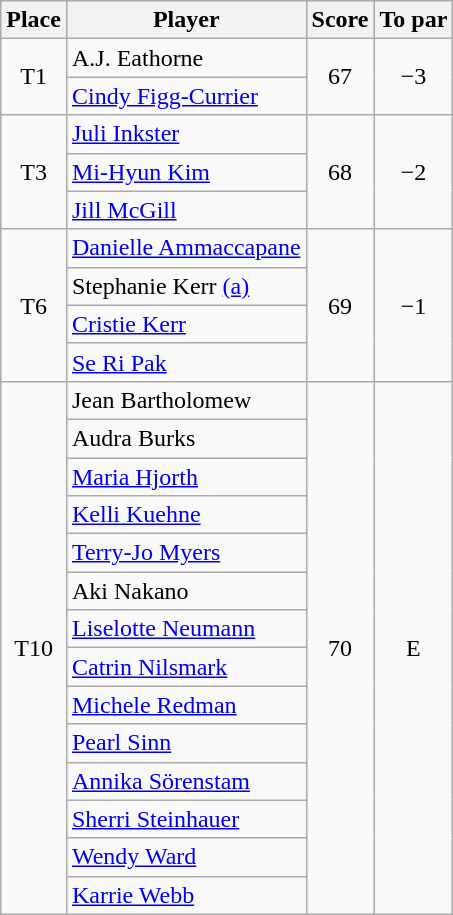<table class="wikitable">
<tr>
<th>Place</th>
<th>Player</th>
<th>Score</th>
<th>To par</th>
</tr>
<tr>
<td rowspan=2 align=center>T1</td>
<td> A.J. Eathorne</td>
<td rowspan=2 align=center>67</td>
<td rowspan=2 align=center>−3</td>
</tr>
<tr>
<td> <a href='#'>Cindy Figg-Currier</a></td>
</tr>
<tr>
<td rowspan=3 align=center>T3</td>
<td> <a href='#'>Juli Inkster</a></td>
<td rowspan=3 align=center>68</td>
<td rowspan=3 align=center>−2</td>
</tr>
<tr>
<td> <a href='#'>Mi-Hyun Kim</a></td>
</tr>
<tr>
<td> <a href='#'>Jill McGill</a></td>
</tr>
<tr>
<td rowspan=4 align=center>T6</td>
<td> <a href='#'>Danielle Ammaccapane</a></td>
<td rowspan=4 align=center>69</td>
<td rowspan=4 align=center>−1</td>
</tr>
<tr>
<td> Stephanie Kerr <a href='#'>(a)</a></td>
</tr>
<tr>
<td> <a href='#'>Cristie Kerr</a></td>
</tr>
<tr>
<td> <a href='#'>Se Ri Pak</a></td>
</tr>
<tr>
<td rowspan=14 align=center>T10</td>
<td> Jean Bartholomew</td>
<td rowspan=14 align=center>70</td>
<td rowspan=14 align=center>E</td>
</tr>
<tr>
<td> Audra Burks</td>
</tr>
<tr>
<td> <a href='#'>Maria Hjorth</a></td>
</tr>
<tr>
<td> <a href='#'>Kelli Kuehne</a></td>
</tr>
<tr>
<td> <a href='#'>Terry-Jo Myers</a></td>
</tr>
<tr>
<td> Aki Nakano</td>
</tr>
<tr>
<td> <a href='#'>Liselotte Neumann</a></td>
</tr>
<tr>
<td> <a href='#'>Catrin Nilsmark</a></td>
</tr>
<tr>
<td> <a href='#'>Michele Redman</a></td>
</tr>
<tr>
<td> <a href='#'>Pearl Sinn</a></td>
</tr>
<tr>
<td> <a href='#'>Annika Sörenstam</a></td>
</tr>
<tr>
<td> <a href='#'>Sherri Steinhauer</a></td>
</tr>
<tr>
<td> <a href='#'>Wendy Ward</a></td>
</tr>
<tr>
<td> <a href='#'>Karrie Webb</a></td>
</tr>
</table>
